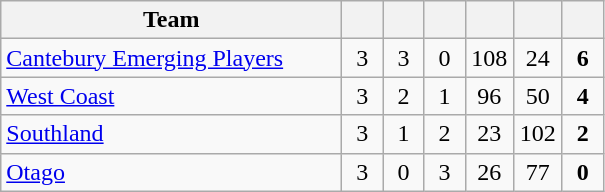<table class="wikitable" style="text-align:center">
<tr>
<th width="220">Team</th>
<th width="20"></th>
<th width="20"></th>
<th width="20"></th>
<th width="25"></th>
<th width="25"></th>
<th width="20"></th>
</tr>
<tr>
<td style="text-align:left;"><a href='#'>Cantebury Emerging Players</a></td>
<td>3</td>
<td>3</td>
<td>0</td>
<td>108</td>
<td>24</td>
<td><strong>6</strong></td>
</tr>
<tr>
<td style="text-align:left;"><a href='#'>West Coast</a></td>
<td>3</td>
<td>2</td>
<td>1</td>
<td>96</td>
<td>50</td>
<td><strong>4</strong></td>
</tr>
<tr>
<td style="text-align:left;"><a href='#'>Southland</a></td>
<td>3</td>
<td>1</td>
<td>2</td>
<td>23</td>
<td>102</td>
<td><strong>2</strong></td>
</tr>
<tr>
<td style="text-align:left;"><a href='#'>Otago</a></td>
<td>3</td>
<td>0</td>
<td>3</td>
<td>26</td>
<td>77</td>
<td><strong>0</strong></td>
</tr>
</table>
